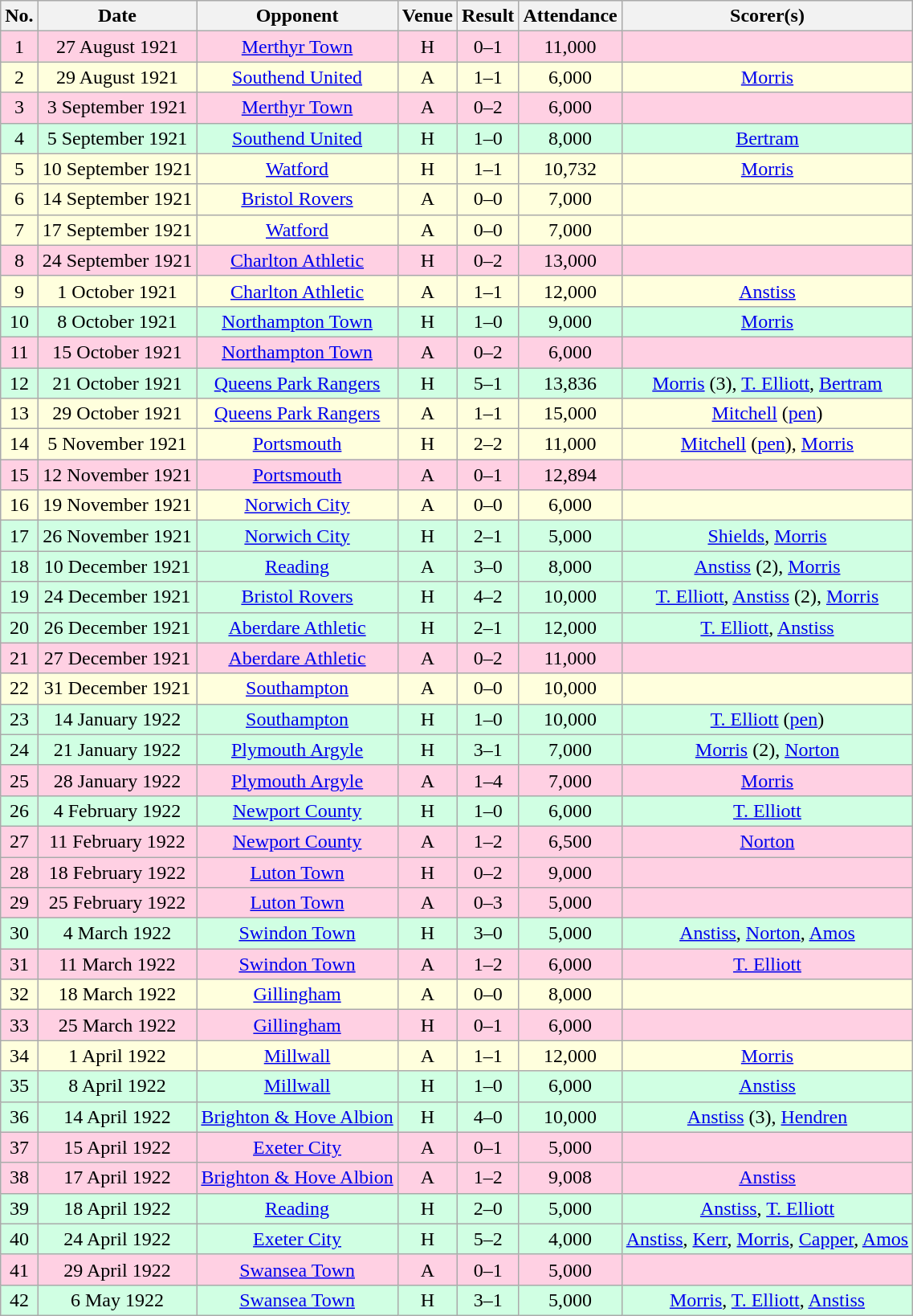<table class="wikitable sortable" style="text-align:center;">
<tr>
<th>No.</th>
<th>Date</th>
<th>Opponent</th>
<th>Venue</th>
<th>Result</th>
<th>Attendance</th>
<th>Scorer(s)</th>
</tr>
<tr style="background:#ffd0e3;">
<td>1</td>
<td>27 August 1921</td>
<td><a href='#'>Merthyr Town</a></td>
<td>H</td>
<td>0–1</td>
<td>11,000</td>
<td></td>
</tr>
<tr style="background:#ffd;">
<td>2</td>
<td>29 August 1921</td>
<td><a href='#'>Southend United</a></td>
<td>A</td>
<td>1–1</td>
<td>6,000</td>
<td><a href='#'>Morris</a></td>
</tr>
<tr style="background:#ffd0e3;">
<td>3</td>
<td>3 September 1921</td>
<td><a href='#'>Merthyr Town</a></td>
<td>A</td>
<td>0–2</td>
<td>6,000</td>
<td></td>
</tr>
<tr style="background:#d0ffe3;">
<td>4</td>
<td>5 September 1921</td>
<td><a href='#'>Southend United</a></td>
<td>H</td>
<td>1–0</td>
<td>8,000</td>
<td><a href='#'>Bertram</a></td>
</tr>
<tr style="background:#ffd;">
<td>5</td>
<td>10 September 1921</td>
<td><a href='#'>Watford</a></td>
<td>H</td>
<td>1–1</td>
<td>10,732</td>
<td><a href='#'>Morris</a></td>
</tr>
<tr style="background:#ffd;">
<td>6</td>
<td>14 September 1921</td>
<td><a href='#'>Bristol Rovers</a></td>
<td>A</td>
<td>0–0</td>
<td>7,000</td>
<td></td>
</tr>
<tr style="background:#ffd;">
<td>7</td>
<td>17 September 1921</td>
<td><a href='#'>Watford</a></td>
<td>A</td>
<td>0–0</td>
<td>7,000</td>
<td></td>
</tr>
<tr style="background:#ffd0e3;">
<td>8</td>
<td>24 September 1921</td>
<td><a href='#'>Charlton Athletic</a></td>
<td>H</td>
<td>0–2</td>
<td>13,000</td>
<td></td>
</tr>
<tr style="background:#ffd;">
<td>9</td>
<td>1 October 1921</td>
<td><a href='#'>Charlton Athletic</a></td>
<td>A</td>
<td>1–1</td>
<td>12,000</td>
<td><a href='#'>Anstiss</a></td>
</tr>
<tr style="background:#d0ffe3;">
<td>10</td>
<td>8 October 1921</td>
<td><a href='#'>Northampton Town</a></td>
<td>H</td>
<td>1–0</td>
<td>9,000</td>
<td><a href='#'>Morris</a></td>
</tr>
<tr style="background:#ffd0e3;">
<td>11</td>
<td>15 October 1921</td>
<td><a href='#'>Northampton Town</a></td>
<td>A</td>
<td>0–2</td>
<td>6,000</td>
<td></td>
</tr>
<tr style="background:#d0ffe3;">
<td>12</td>
<td>21 October 1921</td>
<td><a href='#'>Queens Park Rangers</a></td>
<td>H</td>
<td>5–1</td>
<td>13,836</td>
<td><a href='#'>Morris</a> (3), <a href='#'>T. Elliott</a>, <a href='#'>Bertram</a></td>
</tr>
<tr style="background:#ffd;">
<td>13</td>
<td>29 October 1921</td>
<td><a href='#'>Queens Park Rangers</a></td>
<td>A</td>
<td>1–1</td>
<td>15,000</td>
<td><a href='#'>Mitchell</a> (<a href='#'>pen</a>)</td>
</tr>
<tr style="background:#ffd;">
<td>14</td>
<td>5 November 1921</td>
<td><a href='#'>Portsmouth</a></td>
<td>H</td>
<td>2–2</td>
<td>11,000</td>
<td><a href='#'>Mitchell</a> (<a href='#'>pen</a>), <a href='#'>Morris</a></td>
</tr>
<tr style="background:#ffd0e3;">
<td>15</td>
<td>12 November 1921</td>
<td><a href='#'>Portsmouth</a></td>
<td>A</td>
<td>0–1</td>
<td>12,894</td>
<td></td>
</tr>
<tr style="background:#ffd;">
<td>16</td>
<td>19 November 1921</td>
<td><a href='#'>Norwich City</a></td>
<td>A</td>
<td>0–0</td>
<td>6,000</td>
<td></td>
</tr>
<tr style="background:#d0ffe3;">
<td>17</td>
<td>26 November 1921</td>
<td><a href='#'>Norwich City</a></td>
<td>H</td>
<td>2–1</td>
<td>5,000</td>
<td><a href='#'>Shields</a>, <a href='#'>Morris</a></td>
</tr>
<tr style="background:#d0ffe3;">
<td>18</td>
<td>10 December 1921</td>
<td><a href='#'>Reading</a></td>
<td>A</td>
<td>3–0</td>
<td>8,000</td>
<td><a href='#'>Anstiss</a> (2), <a href='#'>Morris</a></td>
</tr>
<tr style="background:#d0ffe3;">
<td>19</td>
<td>24 December 1921</td>
<td><a href='#'>Bristol Rovers</a></td>
<td>H</td>
<td>4–2</td>
<td>10,000</td>
<td><a href='#'>T. Elliott</a>, <a href='#'>Anstiss</a> (2), <a href='#'>Morris</a></td>
</tr>
<tr style="background:#d0ffe3;">
<td>20</td>
<td>26 December 1921</td>
<td><a href='#'>Aberdare Athletic</a></td>
<td>H</td>
<td>2–1</td>
<td>12,000</td>
<td><a href='#'>T. Elliott</a>, <a href='#'>Anstiss</a></td>
</tr>
<tr style="background:#ffd0e3;">
<td>21</td>
<td>27 December 1921</td>
<td><a href='#'>Aberdare Athletic</a></td>
<td>A</td>
<td>0–2</td>
<td>11,000</td>
<td></td>
</tr>
<tr style="background:#ffd;">
<td>22</td>
<td>31 December 1921</td>
<td><a href='#'>Southampton</a></td>
<td>A</td>
<td>0–0</td>
<td>10,000</td>
<td></td>
</tr>
<tr style="background:#d0ffe3;">
<td>23</td>
<td>14 January 1922</td>
<td><a href='#'>Southampton</a></td>
<td>H</td>
<td>1–0</td>
<td>10,000</td>
<td><a href='#'>T. Elliott</a> (<a href='#'>pen</a>)</td>
</tr>
<tr style="background:#d0ffe3;">
<td>24</td>
<td>21 January 1922</td>
<td><a href='#'>Plymouth Argyle</a></td>
<td>H</td>
<td>3–1</td>
<td>7,000</td>
<td><a href='#'>Morris</a> (2), <a href='#'>Norton</a></td>
</tr>
<tr style="background:#ffd0e3;">
<td>25</td>
<td>28 January 1922</td>
<td><a href='#'>Plymouth Argyle</a></td>
<td>A</td>
<td>1–4</td>
<td>7,000</td>
<td><a href='#'>Morris</a></td>
</tr>
<tr style="background:#d0ffe3;">
<td>26</td>
<td>4 February 1922</td>
<td><a href='#'>Newport County</a></td>
<td>H</td>
<td>1–0</td>
<td>6,000</td>
<td><a href='#'>T. Elliott</a></td>
</tr>
<tr style="background:#ffd0e3;">
<td>27</td>
<td>11 February 1922</td>
<td><a href='#'>Newport County</a></td>
<td>A</td>
<td>1–2</td>
<td>6,500</td>
<td><a href='#'>Norton</a></td>
</tr>
<tr style="background:#ffd0e3;">
<td>28</td>
<td>18 February 1922</td>
<td><a href='#'>Luton Town</a></td>
<td>H</td>
<td>0–2</td>
<td>9,000</td>
<td></td>
</tr>
<tr style="background:#ffd0e3;">
<td>29</td>
<td>25 February 1922</td>
<td><a href='#'>Luton Town</a></td>
<td>A</td>
<td>0–3</td>
<td>5,000</td>
<td></td>
</tr>
<tr style="background:#d0ffe3;">
<td>30</td>
<td>4 March 1922</td>
<td><a href='#'>Swindon Town</a></td>
<td>H</td>
<td>3–0</td>
<td>5,000</td>
<td><a href='#'>Anstiss</a>, <a href='#'>Norton</a>, <a href='#'>Amos</a></td>
</tr>
<tr style="background:#ffd0e3;">
<td>31</td>
<td>11 March 1922</td>
<td><a href='#'>Swindon Town</a></td>
<td>A</td>
<td>1–2</td>
<td>6,000</td>
<td><a href='#'>T. Elliott</a></td>
</tr>
<tr style="background:#ffd;">
<td>32</td>
<td>18 March 1922</td>
<td><a href='#'>Gillingham</a></td>
<td>A</td>
<td>0–0</td>
<td>8,000</td>
<td></td>
</tr>
<tr style="background:#ffd0e3;">
<td>33</td>
<td>25 March 1922</td>
<td><a href='#'>Gillingham</a></td>
<td>H</td>
<td>0–1</td>
<td>6,000</td>
<td></td>
</tr>
<tr style="background:#ffd;">
<td>34</td>
<td>1 April 1922</td>
<td><a href='#'>Millwall</a></td>
<td>A</td>
<td>1–1</td>
<td>12,000</td>
<td><a href='#'>Morris</a></td>
</tr>
<tr style="background:#d0ffe3;">
<td>35</td>
<td>8 April 1922</td>
<td><a href='#'>Millwall</a></td>
<td>H</td>
<td>1–0</td>
<td>6,000</td>
<td><a href='#'>Anstiss</a></td>
</tr>
<tr style="background:#d0ffe3;">
<td>36</td>
<td>14 April 1922</td>
<td><a href='#'>Brighton & Hove Albion</a></td>
<td>H</td>
<td>4–0</td>
<td>10,000</td>
<td><a href='#'>Anstiss</a> (3), <a href='#'>Hendren</a></td>
</tr>
<tr style="background:#ffd0e3;">
<td>37</td>
<td>15 April 1922</td>
<td><a href='#'>Exeter City</a></td>
<td>A</td>
<td>0–1</td>
<td>5,000</td>
<td></td>
</tr>
<tr style="background:#ffd0e3;">
<td>38</td>
<td>17 April 1922</td>
<td><a href='#'>Brighton & Hove Albion</a></td>
<td>A</td>
<td>1–2</td>
<td>9,008</td>
<td><a href='#'>Anstiss</a></td>
</tr>
<tr style="background:#d0ffe3;">
<td>39</td>
<td>18 April 1922</td>
<td><a href='#'>Reading</a></td>
<td>H</td>
<td>2–0</td>
<td>5,000</td>
<td><a href='#'>Anstiss</a>, <a href='#'>T. Elliott</a></td>
</tr>
<tr style="background:#d0ffe3;">
<td>40</td>
<td>24 April 1922</td>
<td><a href='#'>Exeter City</a></td>
<td>H</td>
<td>5–2</td>
<td>4,000</td>
<td><a href='#'>Anstiss</a>, <a href='#'>Kerr</a>, <a href='#'>Morris</a>, <a href='#'>Capper</a>, <a href='#'>Amos</a></td>
</tr>
<tr style="background:#ffd0e3;">
<td>41</td>
<td>29 April 1922</td>
<td><a href='#'>Swansea Town</a></td>
<td>A</td>
<td>0–1</td>
<td>5,000</td>
<td></td>
</tr>
<tr style="background:#d0ffe3;">
<td>42</td>
<td>6 May 1922</td>
<td><a href='#'>Swansea Town</a></td>
<td>H</td>
<td>3–1</td>
<td>5,000</td>
<td><a href='#'>Morris</a>, <a href='#'>T. Elliott</a>, <a href='#'>Anstiss</a></td>
</tr>
</table>
